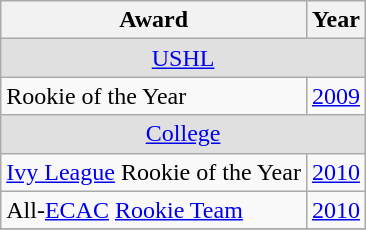<table class="wikitable">
<tr>
<th>Award</th>
<th>Year</th>
</tr>
<tr ALIGN="center" bgcolor="#e0e0e0">
<td colspan="3"><a href='#'>USHL</a></td>
</tr>
<tr>
<td>Rookie of the Year</td>
<td><a href='#'>2009</a></td>
</tr>
<tr ALIGN="center" bgcolor="#e0e0e0">
<td colspan="3"><a href='#'>College</a></td>
</tr>
<tr>
<td><a href='#'>Ivy League</a> Rookie of the Year</td>
<td><a href='#'>2010</a></td>
</tr>
<tr>
<td>All-<a href='#'>ECAC</a> <a href='#'>Rookie Team</a></td>
<td><a href='#'>2010</a></td>
</tr>
<tr>
</tr>
</table>
